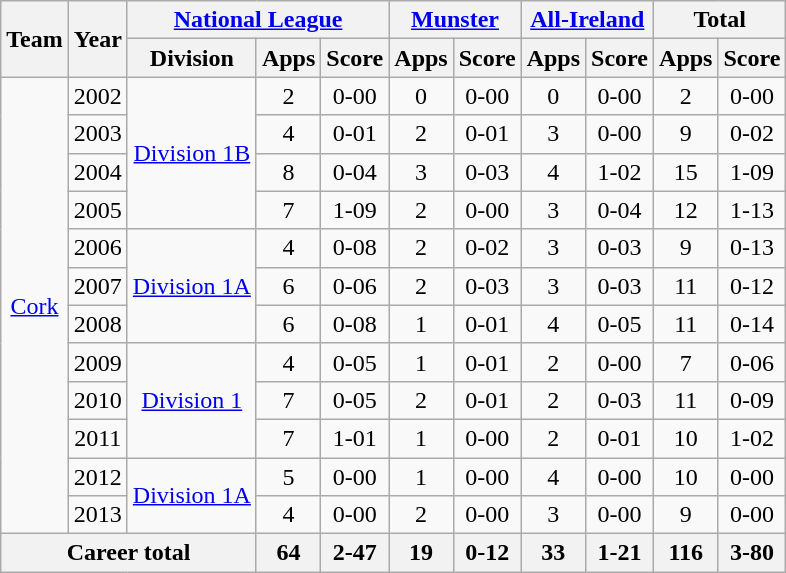<table class="wikitable" style="text-align:center">
<tr>
<th rowspan="2">Team</th>
<th rowspan="2">Year</th>
<th colspan="3"><a href='#'>National League</a></th>
<th colspan="2"><a href='#'>Munster</a></th>
<th colspan="2"><a href='#'>All-Ireland</a></th>
<th colspan="2">Total</th>
</tr>
<tr>
<th>Division</th>
<th>Apps</th>
<th>Score</th>
<th>Apps</th>
<th>Score</th>
<th>Apps</th>
<th>Score</th>
<th>Apps</th>
<th>Score</th>
</tr>
<tr>
<td rowspan="12"><a href='#'>Cork</a></td>
<td>2002</td>
<td rowspan="4"><a href='#'>Division 1B</a></td>
<td>2</td>
<td>0-00</td>
<td>0</td>
<td>0-00</td>
<td>0</td>
<td>0-00</td>
<td>2</td>
<td>0-00</td>
</tr>
<tr>
<td>2003</td>
<td>4</td>
<td>0-01</td>
<td>2</td>
<td>0-01</td>
<td>3</td>
<td>0-00</td>
<td>9</td>
<td>0-02</td>
</tr>
<tr>
<td>2004</td>
<td>8</td>
<td>0-04</td>
<td>3</td>
<td>0-03</td>
<td>4</td>
<td>1-02</td>
<td>15</td>
<td>1-09</td>
</tr>
<tr>
<td>2005</td>
<td>7</td>
<td>1-09</td>
<td>2</td>
<td>0-00</td>
<td>3</td>
<td>0-04</td>
<td>12</td>
<td>1-13</td>
</tr>
<tr>
<td>2006</td>
<td rowspan="3"><a href='#'>Division 1A</a></td>
<td>4</td>
<td>0-08</td>
<td>2</td>
<td>0-02</td>
<td>3</td>
<td>0-03</td>
<td>9</td>
<td>0-13</td>
</tr>
<tr>
<td>2007</td>
<td>6</td>
<td>0-06</td>
<td>2</td>
<td>0-03</td>
<td>3</td>
<td>0-03</td>
<td>11</td>
<td>0-12</td>
</tr>
<tr>
<td>2008</td>
<td>6</td>
<td>0-08</td>
<td>1</td>
<td>0-01</td>
<td>4</td>
<td>0-05</td>
<td>11</td>
<td>0-14</td>
</tr>
<tr>
<td>2009</td>
<td rowspan="3"><a href='#'>Division 1</a></td>
<td>4</td>
<td>0-05</td>
<td>1</td>
<td>0-01</td>
<td>2</td>
<td>0-00</td>
<td>7</td>
<td>0-06</td>
</tr>
<tr>
<td>2010</td>
<td>7</td>
<td>0-05</td>
<td>2</td>
<td>0-01</td>
<td>2</td>
<td>0-03</td>
<td>11</td>
<td>0-09</td>
</tr>
<tr>
<td>2011</td>
<td>7</td>
<td>1-01</td>
<td>1</td>
<td>0-00</td>
<td>2</td>
<td>0-01</td>
<td>10</td>
<td>1-02</td>
</tr>
<tr>
<td>2012</td>
<td rowspan="2"><a href='#'>Division 1A</a></td>
<td>5</td>
<td>0-00</td>
<td>1</td>
<td>0-00</td>
<td>4</td>
<td>0-00</td>
<td>10</td>
<td>0-00</td>
</tr>
<tr>
<td>2013</td>
<td>4</td>
<td>0-00</td>
<td>2</td>
<td>0-00</td>
<td>3</td>
<td>0-00</td>
<td>9</td>
<td>0-00</td>
</tr>
<tr>
<th colspan="3">Career total</th>
<th>64</th>
<th>2-47</th>
<th>19</th>
<th>0-12</th>
<th>33</th>
<th>1-21</th>
<th>116</th>
<th>3-80</th>
</tr>
</table>
